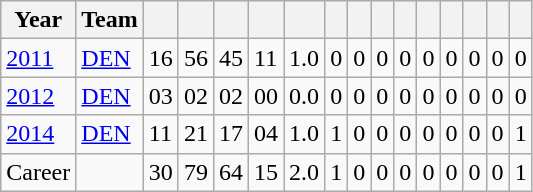<table class="wikitable sortable">
<tr>
<th>Year</th>
<th>Team</th>
<th></th>
<th></th>
<th></th>
<th></th>
<th></th>
<th></th>
<th></th>
<th></th>
<th></th>
<th></th>
<th></th>
<th></th>
<th></th>
<th></th>
</tr>
<tr>
<td><a href='#'>2011</a></td>
<td><a href='#'>DEN</a></td>
<td>16</td>
<td>56</td>
<td>45</td>
<td>11</td>
<td>1.0</td>
<td>0</td>
<td>0</td>
<td>0</td>
<td>0</td>
<td>0</td>
<td>0</td>
<td>0</td>
<td>0</td>
<td>0</td>
</tr>
<tr>
<td><a href='#'>2012</a></td>
<td><a href='#'>DEN</a></td>
<td>03</td>
<td>02</td>
<td>02</td>
<td>00</td>
<td>0.0</td>
<td>0</td>
<td>0</td>
<td>0</td>
<td>0</td>
<td>0</td>
<td>0</td>
<td>0</td>
<td>0</td>
<td>0</td>
</tr>
<tr>
<td><a href='#'>2014</a></td>
<td><a href='#'>DEN</a></td>
<td>11</td>
<td>21</td>
<td>17</td>
<td>04</td>
<td>1.0</td>
<td>1</td>
<td>0</td>
<td>0</td>
<td>0</td>
<td>0</td>
<td>0</td>
<td>0</td>
<td>0</td>
<td>1</td>
</tr>
<tr class="sortbottom">
<td>Career</td>
<td></td>
<td>30</td>
<td>79</td>
<td>64</td>
<td>15</td>
<td>2.0</td>
<td>1</td>
<td>0</td>
<td>0</td>
<td>0</td>
<td>0</td>
<td>0</td>
<td>0</td>
<td>0</td>
<td>1</td>
</tr>
</table>
